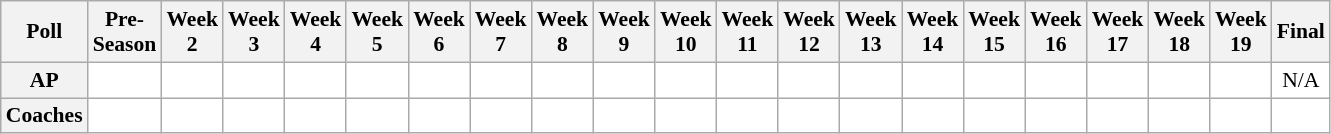<table class="wikitable" style="white-space:nowrap;font-size:90%">
<tr>
<th>Poll</th>
<th>Pre-<br>Season</th>
<th>Week<br>2</th>
<th>Week<br>3</th>
<th>Week<br>4</th>
<th>Week<br>5</th>
<th>Week<br>6</th>
<th>Week<br>7</th>
<th>Week<br>8</th>
<th>Week<br>9</th>
<th>Week<br>10</th>
<th>Week<br>11</th>
<th>Week<br>12</th>
<th>Week<br>13</th>
<th>Week<br>14</th>
<th>Week<br>15</th>
<th>Week<br>16</th>
<th>Week<br>17</th>
<th>Week<br>18</th>
<th>Week<br>19</th>
<th>Final</th>
</tr>
<tr style="text-align:center;">
<th>AP</th>
<td style="background:#FFF;"></td>
<td style="background:#FFF;"></td>
<td style="background:#FFF;"></td>
<td style="background:#FFF;"></td>
<td style="background:#FFF;"></td>
<td style="background:#FFF;"></td>
<td style="background:#FFF;"></td>
<td style="background:#FFF;"></td>
<td style="background:#FFF;"></td>
<td style="background:#FFF;"></td>
<td style="background:#FFF;"></td>
<td style="background:#FFF;"></td>
<td style="background:#FFF;"></td>
<td style="background:#FFF;"></td>
<td style="background:#FFF;"></td>
<td style="background:#FFF;"></td>
<td style="background:#FFF;"></td>
<td style="background:#FFF;"></td>
<td style="background:#FFF;"></td>
<td style="background:#FFF;">N/A</td>
</tr>
<tr style="text-align:center;">
<th>Coaches</th>
<td style="background:#FFF;"></td>
<td style="background:#FFF;"></td>
<td style="background:#FFF;"></td>
<td style="background:#FFF;"></td>
<td style="background:#FFF;"></td>
<td style="background:#FFF;"></td>
<td style="background:#FFF;"></td>
<td style="background:#FFF;"></td>
<td style="background:#FFF;"></td>
<td style="background:#FFF;"></td>
<td style="background:#FFF;"></td>
<td style="background:#FFF;"></td>
<td style="background:#FFF;"></td>
<td style="background:#FFF;"></td>
<td style="background:#FFF;"></td>
<td style="background:#FFF;"></td>
<td style="background:#FFF;"></td>
<td style="background:#FFF;"></td>
<td style="background:#FFF;"></td>
<td style="background:#FFF;"></td>
</tr>
</table>
